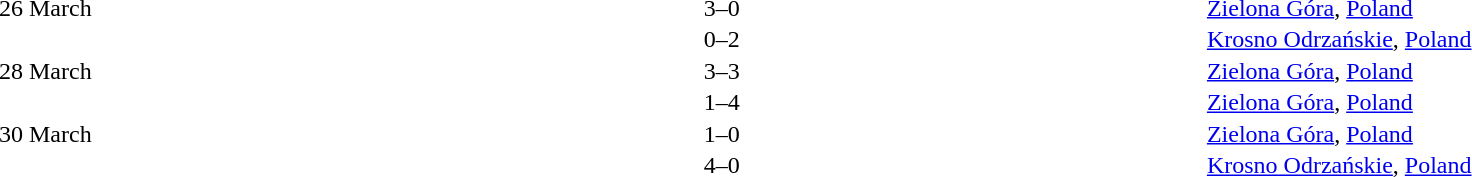<table cellspacing=1 width=85%>
<tr>
<th width=15%></th>
<th width=25%></th>
<th width=10%></th>
<th width=25%></th>
<th width=25%></th>
</tr>
<tr>
<td>26 March</td>
<td align=right></td>
<td align=center>3–0</td>
<td></td>
<td><a href='#'>Zielona Góra</a>, <a href='#'>Poland</a></td>
</tr>
<tr>
<td></td>
<td align=right></td>
<td align=center>0–2</td>
<td></td>
<td><a href='#'>Krosno Odrzańskie</a>, <a href='#'>Poland</a></td>
</tr>
<tr>
<td>28 March</td>
<td align=right></td>
<td align=center>3–3</td>
<td></td>
<td><a href='#'>Zielona Góra</a>, <a href='#'>Poland</a></td>
</tr>
<tr>
<td></td>
<td align=right></td>
<td align=center>1–4</td>
<td></td>
<td><a href='#'>Zielona Góra</a>, <a href='#'>Poland</a></td>
</tr>
<tr>
<td>30 March</td>
<td align=right></td>
<td align=center>1–0</td>
<td></td>
<td><a href='#'>Zielona Góra</a>, <a href='#'>Poland</a></td>
</tr>
<tr>
<td></td>
<td align=right></td>
<td align=center>4–0</td>
<td></td>
<td><a href='#'>Krosno Odrzańskie</a>, <a href='#'>Poland</a></td>
</tr>
</table>
